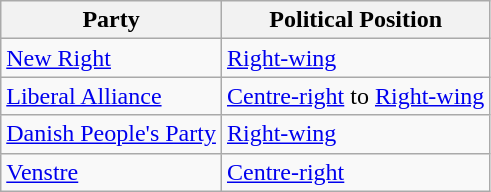<table class="wikitable mw-collapsible mw-collapsed">
<tr>
<th>Party</th>
<th>Political Position</th>
</tr>
<tr>
<td><a href='#'>New Right</a></td>
<td><a href='#'>Right-wing</a></td>
</tr>
<tr>
<td><a href='#'>Liberal Alliance</a></td>
<td><a href='#'>Centre-right</a> to <a href='#'>Right-wing</a></td>
</tr>
<tr>
<td><a href='#'>Danish People's Party</a></td>
<td><a href='#'>Right-wing</a></td>
</tr>
<tr>
<td><a href='#'>Venstre</a></td>
<td><a href='#'>Centre-right</a></td>
</tr>
</table>
